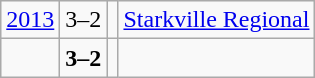<table class="wikitable">
<tr>
<td><a href='#'>2013</a></td>
<td>3–2</td>
<td></td>
<td><a href='#'>Starkville Regional</a></td>
</tr>
<tr>
<td></td>
<td><strong>3–2</strong></td>
<td><strong></strong></td>
<td></td>
</tr>
</table>
